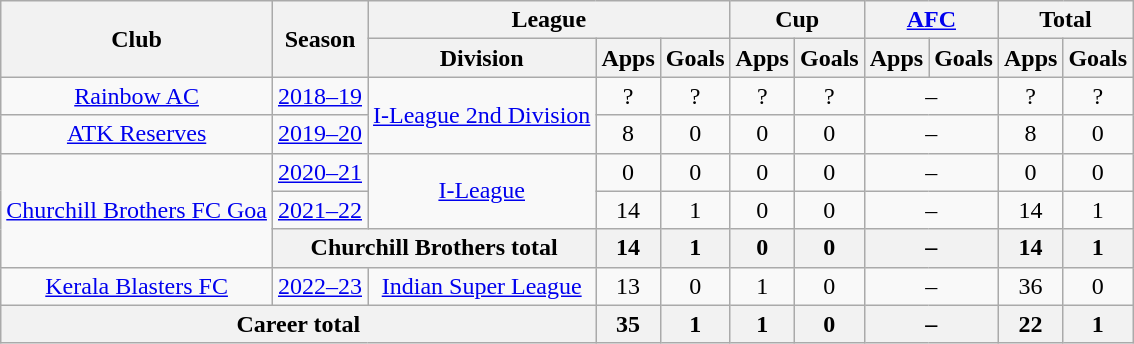<table class="wikitable" style="text-align:center">
<tr>
<th rowspan="2">Club</th>
<th rowspan="2">Season</th>
<th colspan="3">League</th>
<th colspan="2">Cup</th>
<th colspan="2"><a href='#'>AFC</a></th>
<th colspan="2">Total</th>
</tr>
<tr>
<th>Division</th>
<th>Apps</th>
<th>Goals</th>
<th>Apps</th>
<th>Goals</th>
<th>Apps</th>
<th>Goals</th>
<th>Apps</th>
<th>Goals</th>
</tr>
<tr>
<td rowspan="1"><a href='#'>Rainbow AC</a></td>
<td><a href='#'>2018–19</a></td>
<td rowspan="2"><a href='#'>I-League 2nd Division</a></td>
<td>?</td>
<td>?</td>
<td>?</td>
<td>?</td>
<td colspan="2">–</td>
<td>?</td>
<td>?</td>
</tr>
<tr>
<td rowspan="1"><a href='#'>ATK Reserves</a></td>
<td><a href='#'>2019–20</a></td>
<td>8</td>
<td>0</td>
<td>0</td>
<td>0</td>
<td colspan="2">–</td>
<td>8</td>
<td>0</td>
</tr>
<tr>
<td rowspan="3"><a href='#'>Churchill Brothers FC Goa</a></td>
<td><a href='#'>2020–21</a></td>
<td rowspan="2"><a href='#'>I-League</a></td>
<td>0</td>
<td>0</td>
<td>0</td>
<td>0</td>
<td colspan="2">–</td>
<td>0</td>
<td>0</td>
</tr>
<tr>
<td><a href='#'>2021–22</a></td>
<td>14</td>
<td>1</td>
<td>0</td>
<td>0</td>
<td colspan="2">–</td>
<td>14</td>
<td>1</td>
</tr>
<tr>
<th colspan="2">Churchill Brothers total</th>
<th>14</th>
<th>1</th>
<th>0</th>
<th>0</th>
<th colspan="2">–</th>
<th>14</th>
<th>1</th>
</tr>
<tr>
<td><a href='#'>Kerala Blasters FC</a></td>
<td><a href='#'>2022–23</a></td>
<td><a href='#'>Indian Super League</a></td>
<td>13</td>
<td>0</td>
<td>1</td>
<td>0</td>
<td colspan="2">–</td>
<td>36</td>
<td>0</td>
</tr>
<tr>
<th colspan="3">Career total</th>
<th>35</th>
<th>1</th>
<th>1</th>
<th>0</th>
<th colspan="2">–</th>
<th>22</th>
<th>1</th>
</tr>
</table>
